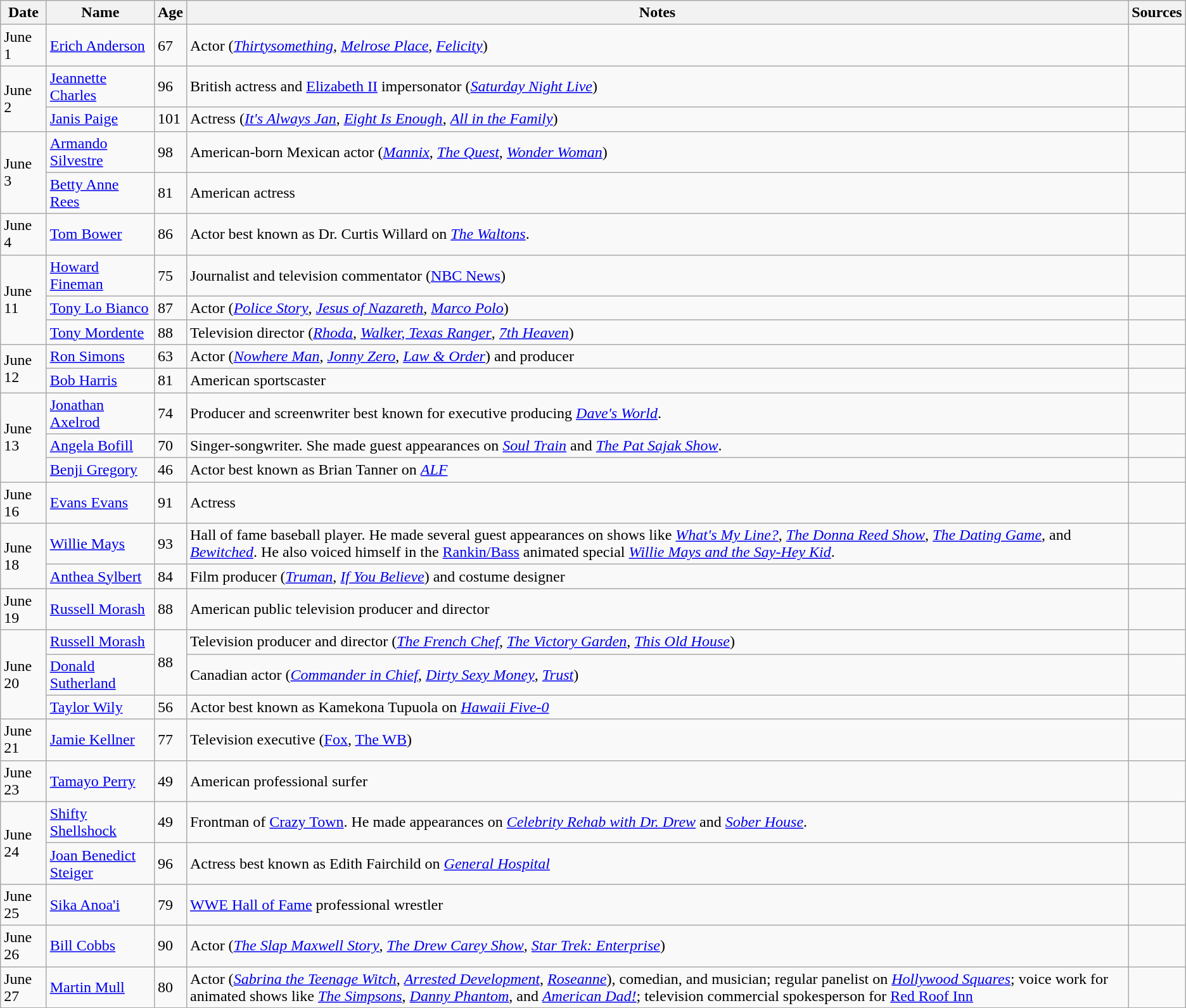<table class="wikitable sortable">
<tr>
<th>Date</th>
<th>Name</th>
<th>Age</th>
<th>Notes</th>
<th>Sources</th>
</tr>
<tr>
<td>June 1</td>
<td><a href='#'>Erich Anderson</a></td>
<td>67</td>
<td>Actor (<em><a href='#'>Thirtysomething</a></em>, <em><a href='#'>Melrose Place</a></em>, <em><a href='#'>Felicity</a></em>)</td>
<td></td>
</tr>
<tr>
<td rowspan="2">June 2</td>
<td><a href='#'>Jeannette Charles</a></td>
<td>96</td>
<td>British actress and <a href='#'>Elizabeth II</a> impersonator (<em><a href='#'>Saturday Night Live</a></em>)</td>
<td></td>
</tr>
<tr>
<td><a href='#'>Janis Paige</a></td>
<td>101</td>
<td>Actress (<em><a href='#'>It's Always Jan</a></em>, <em><a href='#'>Eight Is Enough</a></em>, <em><a href='#'>All in the Family</a></em>)</td>
<td></td>
</tr>
<tr>
<td rowspan="2">June 3</td>
<td><a href='#'>Armando Silvestre</a></td>
<td>98</td>
<td>American-born Mexican actor (<em><a href='#'>Mannix</a></em>, <em><a href='#'>The Quest</a></em>, <em><a href='#'>Wonder Woman</a></em>)</td>
<td></td>
</tr>
<tr>
<td><a href='#'>Betty Anne Rees</a></td>
<td>81</td>
<td>American actress</td>
</tr>
<tr>
<td>June 4</td>
<td><a href='#'>Tom Bower</a></td>
<td>86</td>
<td>Actor best known as Dr. Curtis Willard on <em><a href='#'>The Waltons</a></em>.</td>
<td></td>
</tr>
<tr>
<td rowspan="3">June 11</td>
<td><a href='#'>Howard Fineman</a></td>
<td>75</td>
<td>Journalist and television commentator (<a href='#'>NBC News</a>)</td>
<td></td>
</tr>
<tr>
<td><a href='#'>Tony Lo Bianco</a></td>
<td>87</td>
<td>Actor (<em><a href='#'>Police Story</a></em>, <em><a href='#'>Jesus of Nazareth</a></em>, <em><a href='#'>Marco Polo</a></em>)</td>
<td></td>
</tr>
<tr>
<td><a href='#'>Tony Mordente</a></td>
<td>88</td>
<td>Television director (<em><a href='#'>Rhoda</a></em>, <em><a href='#'>Walker, Texas Ranger</a></em>, <em><a href='#'>7th Heaven</a></em>)</td>
<td></td>
</tr>
<tr>
<td rowspan="2">June 12</td>
<td><a href='#'>Ron Simons</a></td>
<td>63</td>
<td>Actor (<em><a href='#'>Nowhere Man</a></em>, <em><a href='#'>Jonny Zero</a></em>, <em><a href='#'>Law & Order</a></em>) and producer</td>
<td></td>
</tr>
<tr>
<td><a href='#'>Bob Harris</a></td>
<td>81</td>
<td>American sportscaster</td>
<td></td>
</tr>
<tr>
<td rowspan="3">June 13</td>
<td><a href='#'>Jonathan Axelrod</a></td>
<td>74</td>
<td>Producer and screenwriter best known for executive producing <em><a href='#'>Dave's World</a></em>.</td>
<td></td>
</tr>
<tr>
<td><a href='#'>Angela Bofill</a></td>
<td>70</td>
<td>Singer-songwriter. She made guest appearances on <em><a href='#'>Soul Train</a></em> and <em><a href='#'>The Pat Sajak Show</a></em>.</td>
<td></td>
</tr>
<tr>
<td><a href='#'>Benji Gregory</a></td>
<td>46</td>
<td>Actor best known as Brian Tanner on <em><a href='#'>ALF</a></em></td>
<td></td>
</tr>
<tr>
<td>June 16</td>
<td><a href='#'>Evans Evans</a></td>
<td>91</td>
<td>Actress</td>
<td></td>
</tr>
<tr>
<td rowspan="2">June 18</td>
<td><a href='#'>Willie Mays</a></td>
<td>93</td>
<td>Hall of fame baseball player. He made several guest appearances on shows like <em><a href='#'>What's My Line?</a></em>, <em><a href='#'>The Donna Reed Show</a></em>, <em><a href='#'>The Dating Game</a></em>, and <em><a href='#'>Bewitched</a></em>. He also voiced himself in the <a href='#'>Rankin/Bass</a> animated special <em><a href='#'>Willie Mays and the Say-Hey Kid</a></em>.</td>
<td></td>
</tr>
<tr>
<td><a href='#'>Anthea Sylbert</a></td>
<td>84</td>
<td>Film producer (<em><a href='#'>Truman</a></em>, <em><a href='#'>If You Believe</a></em>) and costume designer</td>
<td></td>
</tr>
<tr>
<td>June 19</td>
<td><a href='#'>Russell Morash</a></td>
<td>88</td>
<td>American public television producer and director</td>
<td></td>
</tr>
<tr>
<td rowspan="3">June 20</td>
<td><a href='#'>Russell Morash</a></td>
<td rowspan="2">88</td>
<td>Television producer and director (<em><a href='#'>The French Chef</a></em>, <em><a href='#'>The Victory Garden</a></em>, <em><a href='#'>This Old House</a></em>)</td>
<td></td>
</tr>
<tr>
<td><a href='#'>Donald Sutherland</a></td>
<td>Canadian actor (<em><a href='#'>Commander in Chief</a></em>, <em><a href='#'>Dirty Sexy Money</a></em>, <em><a href='#'>Trust</a></em>)</td>
<td></td>
</tr>
<tr>
<td><a href='#'>Taylor Wily</a></td>
<td>56</td>
<td>Actor best known as Kamekona Tupuola on <em><a href='#'>Hawaii Five-0</a></em></td>
<td></td>
</tr>
<tr>
<td>June 21</td>
<td><a href='#'>Jamie Kellner</a></td>
<td>77</td>
<td>Television executive (<a href='#'>Fox</a>, <a href='#'>The WB</a>)</td>
<td></td>
</tr>
<tr>
<td>June 23</td>
<td><a href='#'>Tamayo Perry</a></td>
<td>49</td>
<td>American professional surfer</td>
</tr>
<tr>
<td rowspan="2">June 24</td>
<td><a href='#'>Shifty Shellshock</a></td>
<td>49</td>
<td>Frontman of <a href='#'>Crazy Town</a>. He made appearances on <em><a href='#'>Celebrity Rehab with Dr. Drew</a></em> and <em><a href='#'>Sober House</a></em>.</td>
<td></td>
</tr>
<tr>
<td><a href='#'>Joan Benedict Steiger</a></td>
<td>96</td>
<td>Actress best known as Edith Fairchild on <em><a href='#'>General Hospital</a></em></td>
<td></td>
</tr>
<tr>
<td>June 25</td>
<td><a href='#'>Sika Anoa'i</a></td>
<td>79</td>
<td><a href='#'>WWE Hall of Fame</a> professional wrestler</td>
<td></td>
</tr>
<tr>
<td>June 26</td>
<td><a href='#'>Bill Cobbs</a></td>
<td>90</td>
<td>Actor (<em><a href='#'>The Slap Maxwell Story</a></em>, <em><a href='#'>The Drew Carey Show</a></em>, <em><a href='#'>Star Trek: Enterprise</a></em>)</td>
<td></td>
</tr>
<tr>
<td>June 27</td>
<td><a href='#'>Martin Mull</a></td>
<td>80</td>
<td>Actor (<em><a href='#'>Sabrina the Teenage Witch</a></em>, <em><a href='#'>Arrested Development</a></em>, <em><a href='#'>Roseanne</a></em>), comedian, and musician; regular panelist on <em><a href='#'>Hollywood Squares</a></em>; voice work for animated shows like <em><a href='#'>The Simpsons</a></em>, <em><a href='#'>Danny Phantom</a></em>, and <em><a href='#'>American Dad!</a></em>; television commercial spokesperson for <a href='#'>Red Roof Inn</a></td>
<td></td>
</tr>
</table>
